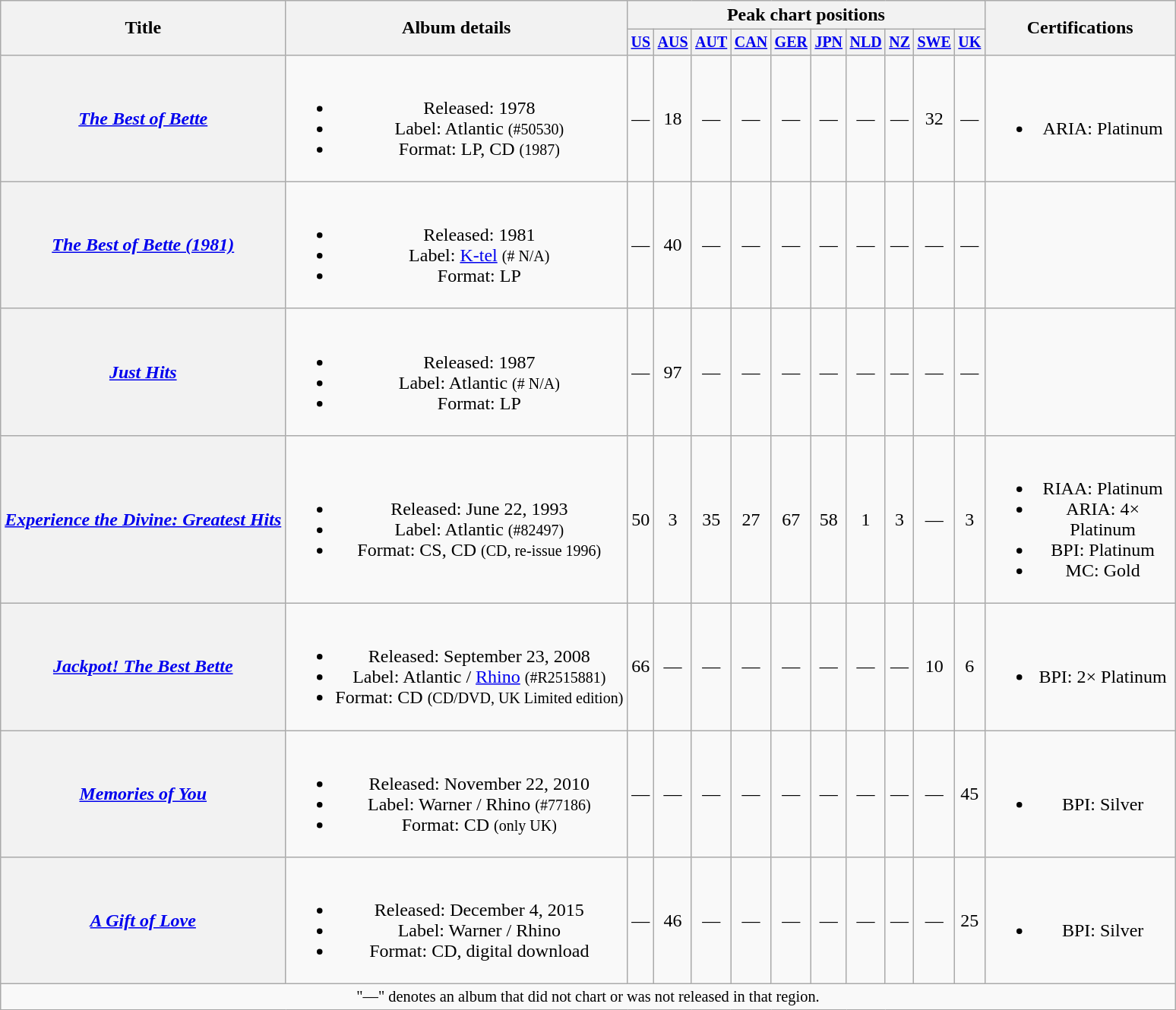<table class="wikitable plainrowheaders" style="text-align:center;">
<tr>
<th scope="col" rowspan="2">Title</th>
<th scope="col" rowspan="2">Album details</th>
<th colspan="10" width="180">Peak chart positions</th>
<th rowspan="2" width="160">Certifications</th>
</tr>
<tr style="font-size:smaller;">
<th width="15"><a href='#'>US</a><br></th>
<th width="15"><a href='#'>AUS</a><br></th>
<th width="15"><a href='#'>AUT</a><br></th>
<th width="15"><a href='#'>CAN</a><br></th>
<th width="15"><a href='#'>GER</a><br></th>
<th width="15"><a href='#'>JPN</a><br></th>
<th width="15"><a href='#'>NLD</a><br></th>
<th width="15"><a href='#'>NZ</a><br></th>
<th width="15"><a href='#'>SWE</a><br></th>
<th width="15"><a href='#'>UK</a><br></th>
</tr>
<tr>
<th scope="row"><em><a href='#'>The Best of Bette</a></em></th>
<td><br><ul><li>Released: 1978</li><li>Label: Atlantic <small>(#50530)</small></li><li>Format: LP, CD <small>(1987)</small></li></ul></td>
<td>—</td>
<td>18</td>
<td>—</td>
<td>—</td>
<td>—</td>
<td>—</td>
<td>—</td>
<td>—</td>
<td>32</td>
<td>—</td>
<td><br><ul><li>ARIA: Platinum</li></ul></td>
</tr>
<tr>
<th scope="row"><em><a href='#'>The Best of Bette (1981)</a></em></th>
<td><br><ul><li>Released: 1981</li><li>Label: <a href='#'>K-tel</a> <small>(# N/A)</small></li><li>Format: LP</li></ul></td>
<td>—</td>
<td>40</td>
<td>—</td>
<td>—</td>
<td>—</td>
<td>—</td>
<td>—</td>
<td>—</td>
<td>—</td>
<td>—</td>
<td></td>
</tr>
<tr>
<th scope="row"><em><a href='#'>Just Hits</a></em></th>
<td><br><ul><li>Released: 1987</li><li>Label: Atlantic <small>(# N/A)</small></li><li>Format: LP</li></ul></td>
<td>—</td>
<td>97</td>
<td>—</td>
<td>—</td>
<td>—</td>
<td>—</td>
<td>—</td>
<td>—</td>
<td>—</td>
<td>—</td>
<td></td>
</tr>
<tr>
<th scope="row"><em><a href='#'>Experience the Divine: Greatest Hits</a></em></th>
<td><br><ul><li>Released: June 22, 1993</li><li>Label: Atlantic <small>(#82497)</small></li><li>Format: CS, CD <small>(CD, re-issue 1996)</small></li></ul></td>
<td>50</td>
<td>3</td>
<td>35</td>
<td>27</td>
<td>67</td>
<td>58</td>
<td>1</td>
<td>3</td>
<td>—</td>
<td>3</td>
<td><br><ul><li>RIAA: Platinum</li><li>ARIA: 4× Platinum</li><li>BPI: Platinum</li><li>MC: Gold</li></ul></td>
</tr>
<tr>
<th scope="row"><em><a href='#'>Jackpot! The Best Bette</a></em></th>
<td><br><ul><li>Released: September 23, 2008</li><li>Label: Atlantic / <a href='#'>Rhino</a> <small>(#R2515881)</small></li><li>Format: CD <small>(CD/DVD, UK Limited edition)</small></li></ul></td>
<td>66</td>
<td>—</td>
<td>—</td>
<td>—</td>
<td>—</td>
<td>—</td>
<td>—</td>
<td>—</td>
<td>10</td>
<td>6</td>
<td><br><ul><li>BPI: 2× Platinum</li></ul></td>
</tr>
<tr>
<th scope="row"><em><a href='#'>Memories of You</a></em></th>
<td><br><ul><li>Released: November 22, 2010</li><li>Label: Warner / Rhino <small>(#77186)</small></li><li>Format: CD <small>(only UK)</small></li></ul></td>
<td>—</td>
<td>—</td>
<td>—</td>
<td>—</td>
<td>—</td>
<td>—</td>
<td>—</td>
<td>—</td>
<td>—</td>
<td>45</td>
<td><br><ul><li>BPI: Silver</li></ul></td>
</tr>
<tr>
<th scope="row"><em><a href='#'>A Gift of Love</a></em></th>
<td><br><ul><li>Released: December 4, 2015</li><li>Label: Warner / Rhino</li><li>Format: CD, digital download</li></ul></td>
<td>—</td>
<td>46</td>
<td>—</td>
<td>—</td>
<td>—</td>
<td>—</td>
<td>—</td>
<td>—</td>
<td>—</td>
<td>25</td>
<td><br><ul><li>BPI: Silver</li></ul></td>
</tr>
<tr>
<td colspan="19" style="font-size: 85%">"—" denotes an album that did not chart or was not released in that region.</td>
</tr>
</table>
